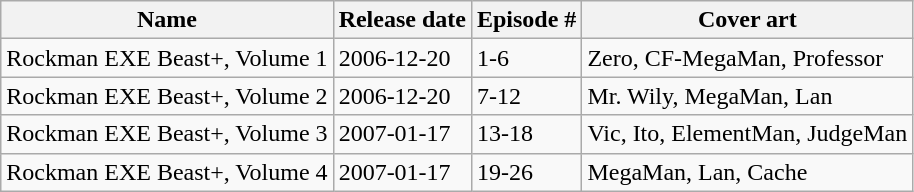<table class="wikitable">
<tr>
<th>Name</th>
<th>Release date</th>
<th>Episode #</th>
<th>Cover art</th>
</tr>
<tr>
<td>Rockman EXE Beast+, Volume 1</td>
<td>2006-12-20</td>
<td>1-6</td>
<td>Zero, CF-MegaMan, Professor</td>
</tr>
<tr>
<td>Rockman EXE Beast+, Volume 2</td>
<td>2006-12-20</td>
<td>7-12</td>
<td>Mr. Wily, MegaMan, Lan</td>
</tr>
<tr>
<td>Rockman EXE Beast+, Volume 3</td>
<td>2007-01-17</td>
<td>13-18</td>
<td>Vic, Ito, ElementMan, JudgeMan</td>
</tr>
<tr>
<td>Rockman EXE Beast+, Volume 4</td>
<td>2007-01-17</td>
<td>19-26</td>
<td>MegaMan, Lan, Cache</td>
</tr>
</table>
